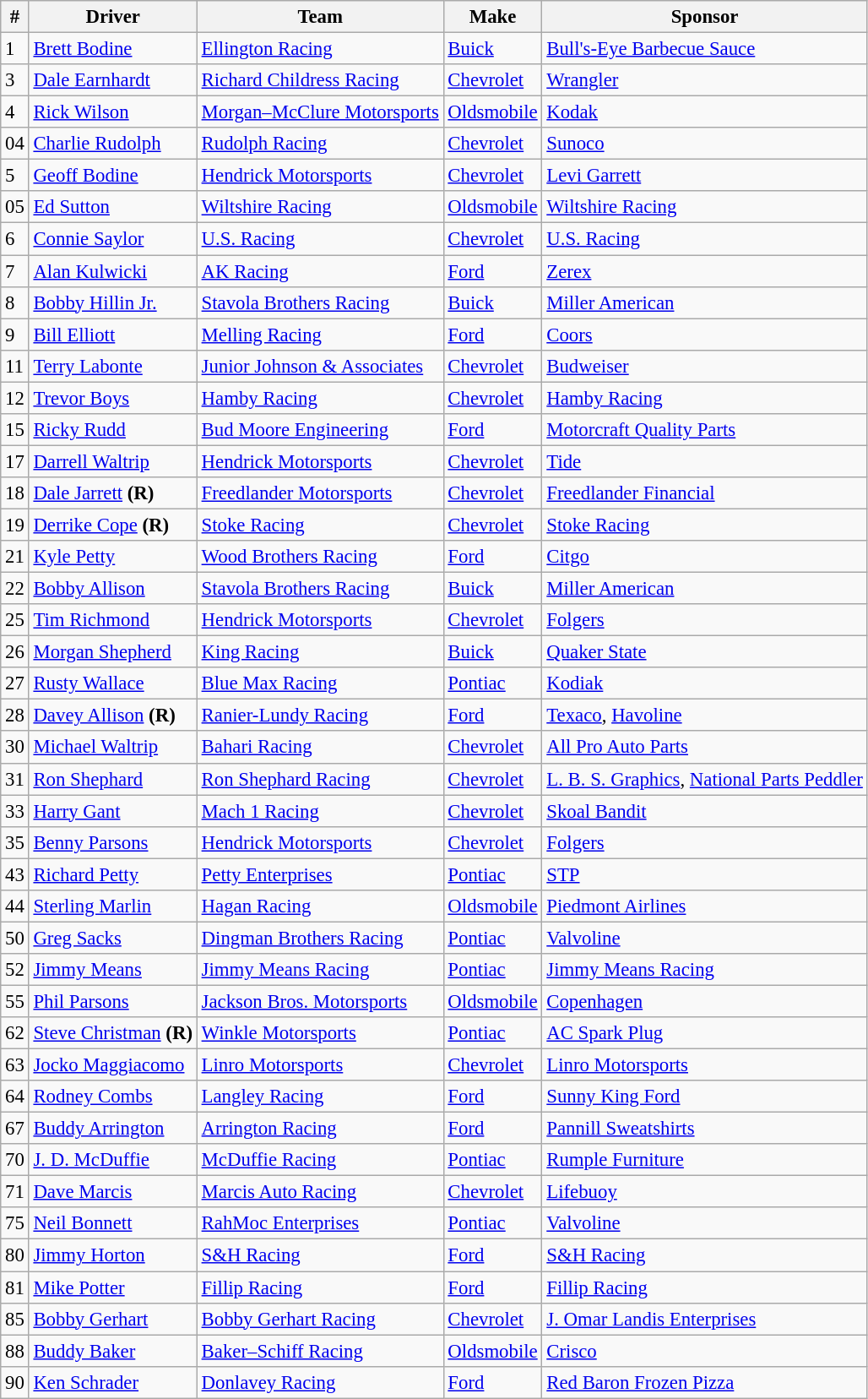<table class="wikitable" style="font-size:95%">
<tr>
<th>#</th>
<th>Driver</th>
<th>Team</th>
<th>Make</th>
<th>Sponsor</th>
</tr>
<tr>
<td>1</td>
<td><a href='#'>Brett Bodine</a></td>
<td><a href='#'>Ellington Racing</a></td>
<td><a href='#'>Buick</a></td>
<td><a href='#'>Bull's-Eye Barbecue Sauce</a></td>
</tr>
<tr>
<td>3</td>
<td><a href='#'>Dale Earnhardt</a></td>
<td><a href='#'>Richard Childress Racing</a></td>
<td><a href='#'>Chevrolet</a></td>
<td><a href='#'>Wrangler</a></td>
</tr>
<tr>
<td>4</td>
<td><a href='#'>Rick Wilson</a></td>
<td><a href='#'>Morgan–McClure Motorsports</a></td>
<td><a href='#'>Oldsmobile</a></td>
<td><a href='#'>Kodak</a></td>
</tr>
<tr>
<td>04</td>
<td><a href='#'>Charlie Rudolph</a></td>
<td><a href='#'>Rudolph Racing</a></td>
<td><a href='#'>Chevrolet</a></td>
<td><a href='#'>Sunoco</a></td>
</tr>
<tr>
<td>5</td>
<td><a href='#'>Geoff Bodine</a></td>
<td><a href='#'>Hendrick Motorsports</a></td>
<td><a href='#'>Chevrolet</a></td>
<td><a href='#'>Levi Garrett</a></td>
</tr>
<tr>
<td>05</td>
<td><a href='#'>Ed Sutton</a></td>
<td><a href='#'>Wiltshire Racing</a></td>
<td><a href='#'>Oldsmobile</a></td>
<td><a href='#'>Wiltshire Racing</a></td>
</tr>
<tr>
<td>6</td>
<td><a href='#'>Connie Saylor</a></td>
<td><a href='#'>U.S. Racing</a></td>
<td><a href='#'>Chevrolet</a></td>
<td><a href='#'>U.S. Racing</a></td>
</tr>
<tr>
<td>7</td>
<td><a href='#'>Alan Kulwicki</a></td>
<td><a href='#'>AK Racing</a></td>
<td><a href='#'>Ford</a></td>
<td><a href='#'>Zerex</a></td>
</tr>
<tr>
<td>8</td>
<td><a href='#'>Bobby Hillin Jr.</a></td>
<td><a href='#'>Stavola Brothers Racing</a></td>
<td><a href='#'>Buick</a></td>
<td><a href='#'>Miller American</a></td>
</tr>
<tr>
<td>9</td>
<td><a href='#'>Bill Elliott</a></td>
<td><a href='#'>Melling Racing</a></td>
<td><a href='#'>Ford</a></td>
<td><a href='#'>Coors</a></td>
</tr>
<tr>
<td>11</td>
<td><a href='#'>Terry Labonte</a></td>
<td><a href='#'>Junior Johnson & Associates</a></td>
<td><a href='#'>Chevrolet</a></td>
<td><a href='#'>Budweiser</a></td>
</tr>
<tr>
<td>12</td>
<td><a href='#'>Trevor Boys</a></td>
<td><a href='#'>Hamby Racing</a></td>
<td><a href='#'>Chevrolet</a></td>
<td><a href='#'>Hamby Racing</a></td>
</tr>
<tr>
<td>15</td>
<td><a href='#'>Ricky Rudd</a></td>
<td><a href='#'>Bud Moore Engineering</a></td>
<td><a href='#'>Ford</a></td>
<td><a href='#'>Motorcraft Quality Parts</a></td>
</tr>
<tr>
<td>17</td>
<td><a href='#'>Darrell Waltrip</a></td>
<td><a href='#'>Hendrick Motorsports</a></td>
<td><a href='#'>Chevrolet</a></td>
<td><a href='#'>Tide</a></td>
</tr>
<tr>
<td>18</td>
<td><a href='#'>Dale Jarrett</a> <strong>(R)</strong></td>
<td><a href='#'>Freedlander Motorsports</a></td>
<td><a href='#'>Chevrolet</a></td>
<td><a href='#'>Freedlander Financial</a></td>
</tr>
<tr>
<td>19</td>
<td><a href='#'>Derrike Cope</a> <strong>(R)</strong></td>
<td><a href='#'>Stoke Racing</a></td>
<td><a href='#'>Chevrolet</a></td>
<td><a href='#'>Stoke Racing</a></td>
</tr>
<tr>
<td>21</td>
<td><a href='#'>Kyle Petty</a></td>
<td><a href='#'>Wood Brothers Racing</a></td>
<td><a href='#'>Ford</a></td>
<td><a href='#'>Citgo</a></td>
</tr>
<tr>
<td>22</td>
<td><a href='#'>Bobby Allison</a></td>
<td><a href='#'>Stavola Brothers Racing</a></td>
<td><a href='#'>Buick</a></td>
<td><a href='#'>Miller American</a></td>
</tr>
<tr>
<td>25</td>
<td><a href='#'>Tim Richmond</a></td>
<td><a href='#'>Hendrick Motorsports</a></td>
<td><a href='#'>Chevrolet</a></td>
<td><a href='#'>Folgers</a></td>
</tr>
<tr>
<td>26</td>
<td><a href='#'>Morgan Shepherd</a></td>
<td><a href='#'>King Racing</a></td>
<td><a href='#'>Buick</a></td>
<td><a href='#'>Quaker State</a></td>
</tr>
<tr>
<td>27</td>
<td><a href='#'>Rusty Wallace</a></td>
<td><a href='#'>Blue Max Racing</a></td>
<td><a href='#'>Pontiac</a></td>
<td><a href='#'>Kodiak</a></td>
</tr>
<tr>
<td>28</td>
<td><a href='#'>Davey Allison</a> <strong>(R)</strong></td>
<td><a href='#'>Ranier-Lundy Racing</a></td>
<td><a href='#'>Ford</a></td>
<td><a href='#'>Texaco</a>, <a href='#'>Havoline</a></td>
</tr>
<tr>
<td>30</td>
<td><a href='#'>Michael Waltrip</a></td>
<td><a href='#'>Bahari Racing</a></td>
<td><a href='#'>Chevrolet</a></td>
<td><a href='#'>All Pro Auto Parts</a></td>
</tr>
<tr>
<td>31</td>
<td><a href='#'>Ron Shephard</a></td>
<td><a href='#'>Ron Shephard Racing</a></td>
<td><a href='#'>Chevrolet</a></td>
<td><a href='#'>L. B. S. Graphics</a>, <a href='#'>National Parts Peddler</a></td>
</tr>
<tr>
<td>33</td>
<td><a href='#'>Harry Gant</a></td>
<td><a href='#'>Mach 1 Racing</a></td>
<td><a href='#'>Chevrolet</a></td>
<td><a href='#'>Skoal Bandit</a></td>
</tr>
<tr>
<td>35</td>
<td><a href='#'>Benny Parsons</a></td>
<td><a href='#'>Hendrick Motorsports</a></td>
<td><a href='#'>Chevrolet</a></td>
<td><a href='#'>Folgers</a></td>
</tr>
<tr>
<td>43</td>
<td><a href='#'>Richard Petty</a></td>
<td><a href='#'>Petty Enterprises</a></td>
<td><a href='#'>Pontiac</a></td>
<td><a href='#'>STP</a></td>
</tr>
<tr>
<td>44</td>
<td><a href='#'>Sterling Marlin</a></td>
<td><a href='#'>Hagan Racing</a></td>
<td><a href='#'>Oldsmobile</a></td>
<td><a href='#'>Piedmont Airlines</a></td>
</tr>
<tr>
<td>50</td>
<td><a href='#'>Greg Sacks</a></td>
<td><a href='#'>Dingman Brothers Racing</a></td>
<td><a href='#'>Pontiac</a></td>
<td><a href='#'>Valvoline</a></td>
</tr>
<tr>
<td>52</td>
<td><a href='#'>Jimmy Means</a></td>
<td><a href='#'>Jimmy Means Racing</a></td>
<td><a href='#'>Pontiac</a></td>
<td><a href='#'>Jimmy Means Racing</a></td>
</tr>
<tr>
<td>55</td>
<td><a href='#'>Phil Parsons</a></td>
<td><a href='#'>Jackson Bros. Motorsports</a></td>
<td><a href='#'>Oldsmobile</a></td>
<td><a href='#'>Copenhagen</a></td>
</tr>
<tr>
<td>62</td>
<td><a href='#'>Steve Christman</a> <strong>(R)</strong></td>
<td><a href='#'>Winkle Motorsports</a></td>
<td><a href='#'>Pontiac</a></td>
<td><a href='#'>AC Spark Plug</a></td>
</tr>
<tr>
<td>63</td>
<td><a href='#'>Jocko Maggiacomo</a></td>
<td><a href='#'>Linro Motorsports</a></td>
<td><a href='#'>Chevrolet</a></td>
<td><a href='#'>Linro Motorsports</a></td>
</tr>
<tr>
<td>64</td>
<td><a href='#'>Rodney Combs</a></td>
<td><a href='#'>Langley Racing</a></td>
<td><a href='#'>Ford</a></td>
<td><a href='#'>Sunny King Ford</a></td>
</tr>
<tr>
<td>67</td>
<td><a href='#'>Buddy Arrington</a></td>
<td><a href='#'>Arrington Racing</a></td>
<td><a href='#'>Ford</a></td>
<td><a href='#'>Pannill Sweatshirts</a></td>
</tr>
<tr>
<td>70</td>
<td><a href='#'>J. D. McDuffie</a></td>
<td><a href='#'>McDuffie Racing</a></td>
<td><a href='#'>Pontiac</a></td>
<td><a href='#'>Rumple Furniture</a></td>
</tr>
<tr>
<td>71</td>
<td><a href='#'>Dave Marcis</a></td>
<td><a href='#'>Marcis Auto Racing</a></td>
<td><a href='#'>Chevrolet</a></td>
<td><a href='#'>Lifebuoy</a></td>
</tr>
<tr>
<td>75</td>
<td><a href='#'>Neil Bonnett</a></td>
<td><a href='#'>RahMoc Enterprises</a></td>
<td><a href='#'>Pontiac</a></td>
<td><a href='#'>Valvoline</a></td>
</tr>
<tr>
<td>80</td>
<td><a href='#'>Jimmy Horton</a></td>
<td><a href='#'>S&H Racing</a></td>
<td><a href='#'>Ford</a></td>
<td><a href='#'>S&H Racing</a></td>
</tr>
<tr>
<td>81</td>
<td><a href='#'>Mike Potter</a></td>
<td><a href='#'>Fillip Racing</a></td>
<td><a href='#'>Ford</a></td>
<td><a href='#'>Fillip Racing</a></td>
</tr>
<tr>
<td>85</td>
<td><a href='#'>Bobby Gerhart</a></td>
<td><a href='#'>Bobby Gerhart Racing</a></td>
<td><a href='#'>Chevrolet</a></td>
<td><a href='#'>J. Omar Landis Enterprises</a></td>
</tr>
<tr>
<td>88</td>
<td><a href='#'>Buddy Baker</a></td>
<td><a href='#'>Baker–Schiff Racing</a></td>
<td><a href='#'>Oldsmobile</a></td>
<td><a href='#'>Crisco</a></td>
</tr>
<tr>
<td>90</td>
<td><a href='#'>Ken Schrader</a></td>
<td><a href='#'>Donlavey Racing</a></td>
<td><a href='#'>Ford</a></td>
<td><a href='#'>Red Baron Frozen Pizza</a></td>
</tr>
</table>
